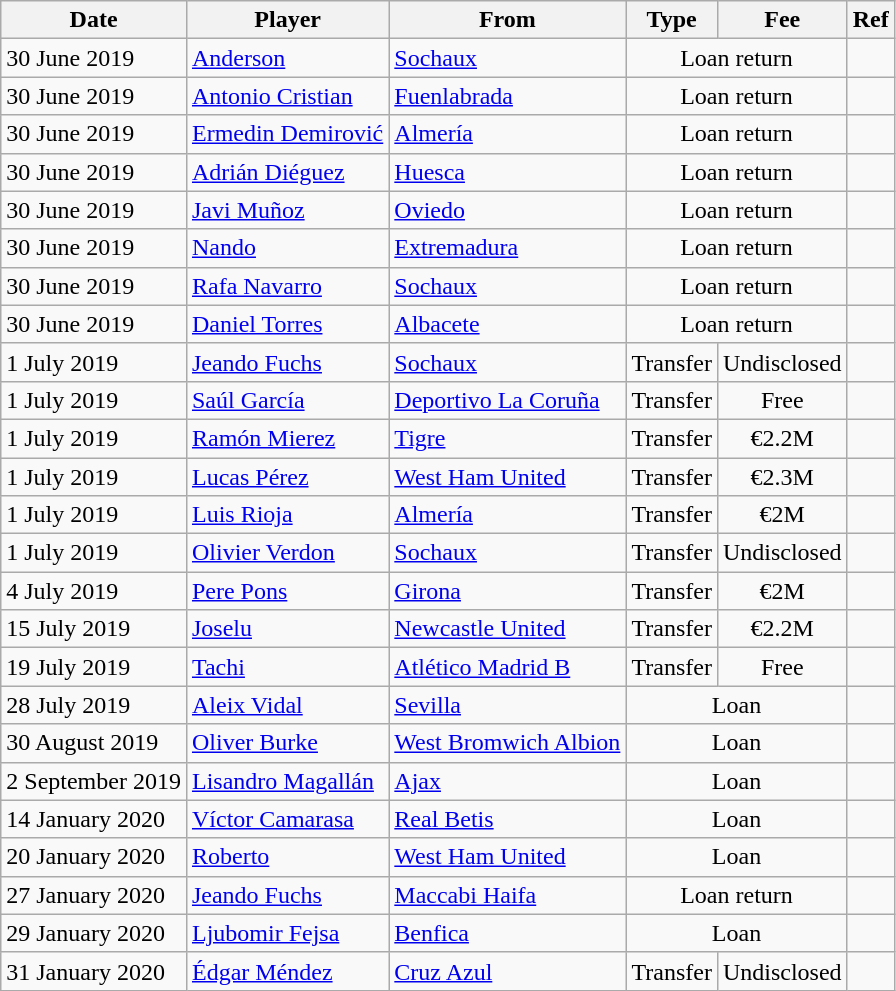<table class="wikitable">
<tr>
<th>Date</th>
<th>Player</th>
<th>From</th>
<th>Type</th>
<th>Fee</th>
<th>Ref</th>
</tr>
<tr>
<td>30 June 2019</td>
<td> <a href='#'>Anderson</a></td>
<td> <a href='#'>Sochaux</a></td>
<td style="text-align:center;" colspan="2">Loan return</td>
<td align=center></td>
</tr>
<tr>
<td>30 June 2019</td>
<td> <a href='#'>Antonio Cristian</a></td>
<td><a href='#'>Fuenlabrada</a></td>
<td style="text-align:center;" colspan="2">Loan return</td>
<td align=center></td>
</tr>
<tr>
<td>30 June 2019</td>
<td> <a href='#'>Ermedin Demirović</a></td>
<td><a href='#'>Almería</a></td>
<td style="text-align:center;" colspan="2">Loan return</td>
<td align=center></td>
</tr>
<tr>
<td>30 June 2019</td>
<td> <a href='#'>Adrián Diéguez</a></td>
<td><a href='#'>Huesca</a></td>
<td style="text-align:center;" colspan="2">Loan return</td>
<td align=center></td>
</tr>
<tr>
<td>30 June 2019</td>
<td> <a href='#'>Javi Muñoz</a></td>
<td><a href='#'>Oviedo</a></td>
<td style="text-align:center;" colspan="2">Loan return</td>
<td align=center></td>
</tr>
<tr>
<td>30 June 2019</td>
<td> <a href='#'>Nando</a></td>
<td><a href='#'>Extremadura</a></td>
<td style="text-align:center;" colspan="2">Loan return</td>
<td align=center></td>
</tr>
<tr>
<td>30 June 2019</td>
<td> <a href='#'>Rafa Navarro</a></td>
<td> <a href='#'>Sochaux</a></td>
<td style="text-align:center;" colspan="2">Loan return</td>
<td align=center></td>
</tr>
<tr>
<td>30 June 2019</td>
<td> <a href='#'>Daniel Torres</a></td>
<td><a href='#'>Albacete</a></td>
<td style="text-align:center;" colspan="2">Loan return</td>
<td align=center></td>
</tr>
<tr>
<td>1 July 2019</td>
<td> <a href='#'>Jeando Fuchs</a></td>
<td> <a href='#'>Sochaux</a></td>
<td align=center>Transfer</td>
<td align=center>Undisclosed</td>
<td align=center></td>
</tr>
<tr>
<td>1 July 2019</td>
<td> <a href='#'>Saúl García</a></td>
<td><a href='#'>Deportivo La Coruña</a></td>
<td align=center>Transfer</td>
<td align=center>Free</td>
<td align=center></td>
</tr>
<tr>
<td>1 July 2019</td>
<td> <a href='#'>Ramón Mierez</a></td>
<td> <a href='#'>Tigre</a></td>
<td align=center>Transfer</td>
<td align=center>€2.2M</td>
<td align=center></td>
</tr>
<tr>
<td>1 July 2019</td>
<td> <a href='#'>Lucas Pérez</a></td>
<td> <a href='#'>West Ham United</a></td>
<td align=center>Transfer</td>
<td align=center>€2.3M</td>
<td align=center></td>
</tr>
<tr>
<td>1 July 2019</td>
<td> <a href='#'>Luis Rioja</a></td>
<td><a href='#'>Almería</a></td>
<td align=center>Transfer</td>
<td align=center>€2M</td>
<td align=center></td>
</tr>
<tr>
<td>1 July 2019</td>
<td> <a href='#'>Olivier Verdon</a></td>
<td> <a href='#'>Sochaux</a></td>
<td align=center>Transfer</td>
<td align=center>Undisclosed</td>
<td align=center></td>
</tr>
<tr>
<td>4 July 2019</td>
<td> <a href='#'>Pere Pons</a></td>
<td><a href='#'>Girona</a></td>
<td align=center>Transfer</td>
<td align=center>€2M</td>
<td align=center></td>
</tr>
<tr>
<td>15 July 2019</td>
<td> <a href='#'>Joselu</a></td>
<td> <a href='#'>Newcastle United</a></td>
<td align=center>Transfer</td>
<td align=center>€2.2M</td>
<td align=center></td>
</tr>
<tr>
<td>19 July 2019</td>
<td> <a href='#'>Tachi</a></td>
<td><a href='#'>Atlético Madrid B</a></td>
<td align=center>Transfer</td>
<td align=center>Free</td>
<td align=center></td>
</tr>
<tr>
<td>28 July 2019</td>
<td> <a href='#'>Aleix Vidal</a></td>
<td><a href='#'>Sevilla</a></td>
<td style="text-align:center;" colspan="2">Loan</td>
<td align=center></td>
</tr>
<tr>
<td>30 August 2019</td>
<td> <a href='#'>Oliver Burke</a></td>
<td> <a href='#'>West Bromwich Albion</a></td>
<td style="text-align:center;" colspan="2">Loan</td>
<td align=center></td>
</tr>
<tr>
<td>2 September 2019</td>
<td> <a href='#'>Lisandro Magallán</a></td>
<td> <a href='#'>Ajax</a></td>
<td style="text-align:center;" colspan="2">Loan</td>
<td align=center></td>
</tr>
<tr>
<td>14 January 2020</td>
<td> <a href='#'>Víctor Camarasa</a></td>
<td><a href='#'>Real Betis</a></td>
<td style="text-align:center;" colspan="2">Loan</td>
<td align=center></td>
</tr>
<tr>
<td>20 January 2020</td>
<td> <a href='#'>Roberto</a></td>
<td> <a href='#'>West Ham United</a></td>
<td style="text-align:center;" colspan="2">Loan</td>
<td align=center></td>
</tr>
<tr>
<td>27 January 2020</td>
<td> <a href='#'>Jeando Fuchs</a></td>
<td> <a href='#'>Maccabi Haifa</a></td>
<td style="text-align:center;" colspan="2">Loan return</td>
<td align=center></td>
</tr>
<tr>
<td>29 January 2020</td>
<td> <a href='#'>Ljubomir Fejsa</a></td>
<td> <a href='#'>Benfica</a></td>
<td style="text-align:center;" colspan="2">Loan</td>
<td align=center></td>
</tr>
<tr>
<td>31 January 2020</td>
<td> <a href='#'>Édgar Méndez</a></td>
<td> <a href='#'>Cruz Azul</a></td>
<td align=center>Transfer</td>
<td align=center>Undisclosed</td>
<td align=center></td>
</tr>
</table>
